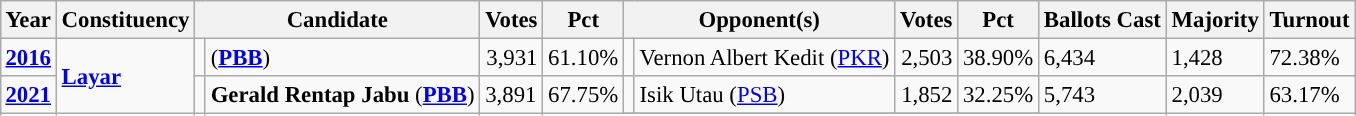<table class="wikitable" style="margin:0.5em ; font-size:95%">
<tr>
<th>Year</th>
<th>Constituency</th>
<th colspan=2>Candidate</th>
<th>Votes</th>
<th>Pct</th>
<th colspan=2>Opponent(s)</th>
<th>Votes</th>
<th>Pct</th>
<th>Ballots Cast</th>
<th>Majority</th>
<th>Turnout</th>
</tr>
<tr>
<td rowspan="1"><strong><a href='#'>2016</a></strong></td>
<td rowspan="12"><strong><a href='#'>Layar</a></strong></td>
<td rowspan="1" ></td>
<td rowspan="1"> (<a href='#'><strong>PBB</strong></a>)</td>
<td rowspan="1" style="text-align:right;">3,931</td>
<td rowspan="1" style="text-align:right;">61.10%</td>
<td></td>
<td>Vernon Albert Kedit (<a href='#'>PKR</a>)</td>
<td style="text-align:right;">2,503</td>
<td style="text-align:right;">38.90%</td>
<td rowspan="1">6,434</td>
<td rowspan="1">1,428</td>
<td rowspan="1">72.38%</td>
</tr>
<tr>
<td rowspan="2"><a href='#'><strong>2021</strong></a></td>
<td rowspan="2" ></td>
<td rowspan="2"><strong>Gerald Rentap Jabu</strong> (<a href='#'><strong>PBB</strong></a>)</td>
<td rowspan="2">3,891</td>
<td rowspan="2">67.75%</td>
<td></td>
<td>Isik Utau (<a href='#'>PSB</a>)</td>
<td style="text-align:right;">1,852</td>
<td style="text-align:right;">32.25%</td>
<td rowspan="2">5,743</td>
<td rowspan="2">2,039</td>
<td rowspan="2">63.17%</td>
</tr>
<tr>
</tr>
</table>
